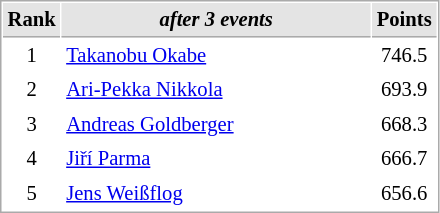<table cellspacing="1" cellpadding="3" style="border:1px solid #aaa; font-size:86%;">
<tr style="background:#e4e4e4;">
<th style="border-bottom:1px solid #aaa; width:10px;">Rank</th>
<th style="border-bottom:1px solid #aaa; width:200px;"><em>after 3 events</em></th>
<th style="border-bottom:1px solid #aaa; width:20px;">Points</th>
</tr>
<tr>
<td align=center>1</td>
<td> <a href='#'>Takanobu Okabe</a></td>
<td align=center>746.5</td>
</tr>
<tr>
<td align=center>2</td>
<td> <a href='#'>Ari-Pekka Nikkola</a></td>
<td align=center>693.9</td>
</tr>
<tr>
<td align=center>3</td>
<td> <a href='#'>Andreas Goldberger</a></td>
<td align=center>668.3</td>
</tr>
<tr>
<td align=center>4</td>
<td> <a href='#'>Jiří Parma</a></td>
<td align=center>666.7</td>
</tr>
<tr>
<td align=center>5</td>
<td> <a href='#'>Jens Weißflog</a></td>
<td align=center>656.6</td>
</tr>
</table>
